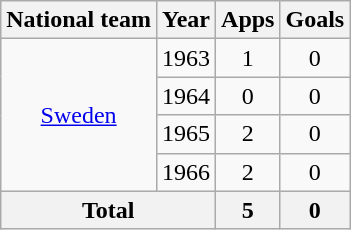<table class="wikitable" style="text-align:center">
<tr>
<th>National team</th>
<th>Year</th>
<th>Apps</th>
<th>Goals</th>
</tr>
<tr>
<td rowspan="4"><a href='#'>Sweden</a></td>
<td>1963</td>
<td>1</td>
<td>0</td>
</tr>
<tr>
<td>1964</td>
<td>0</td>
<td>0</td>
</tr>
<tr>
<td>1965</td>
<td>2</td>
<td>0</td>
</tr>
<tr>
<td>1966</td>
<td>2</td>
<td>0</td>
</tr>
<tr>
<th colspan="2">Total</th>
<th>5</th>
<th>0</th>
</tr>
</table>
